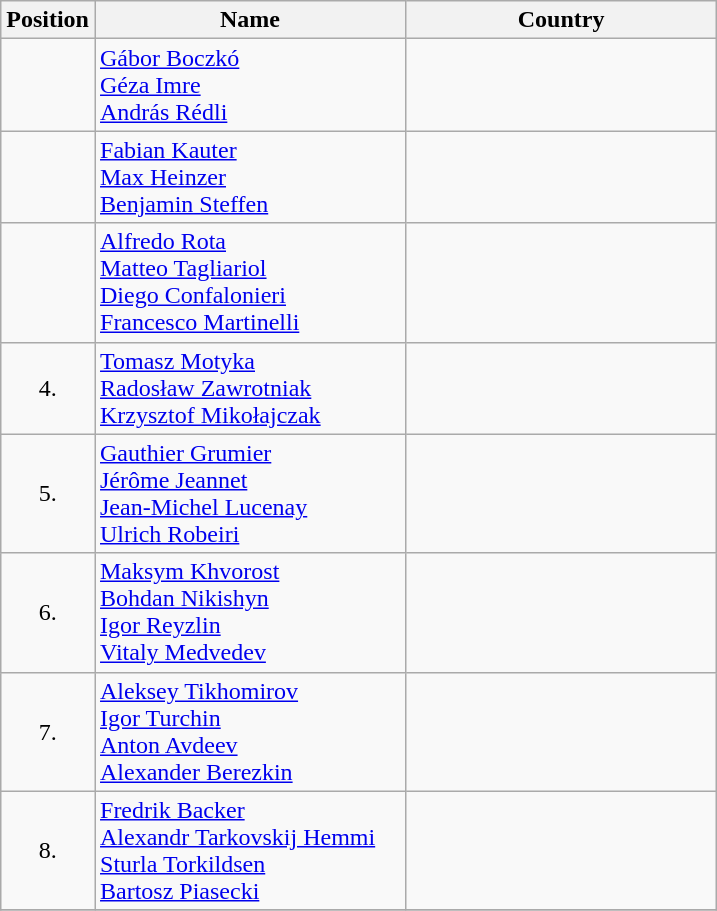<table class="wikitable">
<tr>
<th width="20">Position</th>
<th width="200">Name</th>
<th width="200">Country</th>
</tr>
<tr>
<td align="center"></td>
<td><a href='#'>Gábor Boczkó</a><br><a href='#'>Géza Imre</a><br><a href='#'>András Rédli</a><br></td>
<td></td>
</tr>
<tr>
<td align="center"></td>
<td><a href='#'>Fabian Kauter</a><br><a href='#'>Max Heinzer</a><br><a href='#'>Benjamin Steffen</a></td>
<td></td>
</tr>
<tr>
<td align="center"></td>
<td><a href='#'>Alfredo Rota</a><br><a href='#'>Matteo Tagliariol</a><br><a href='#'>Diego Confalonieri</a><br><a href='#'>Francesco Martinelli</a></td>
<td></td>
</tr>
<tr>
<td align="center">4.</td>
<td><a href='#'>Tomasz Motyka</a><br><a href='#'>Radosław Zawrotniak</a><br><a href='#'>Krzysztof Mikołajczak</a></td>
<td></td>
</tr>
<tr>
<td align="center">5.</td>
<td><a href='#'>Gauthier Grumier</a><br><a href='#'>Jérôme Jeannet</a><br><a href='#'>Jean-Michel Lucenay</a><br><a href='#'>Ulrich Robeiri</a></td>
<td></td>
</tr>
<tr>
<td align="center">6.</td>
<td><a href='#'>Maksym Khvorost</a><br><a href='#'>Bohdan Nikishyn</a><br><a href='#'>Igor Reyzlin</a><br><a href='#'>Vitaly Medvedev</a></td>
<td></td>
</tr>
<tr>
<td align="center">7.</td>
<td><a href='#'>Aleksey Tikhomirov</a><br><a href='#'>Igor Turchin</a><br><a href='#'>Anton Avdeev</a><br> <a href='#'>Alexander Berezkin</a></td>
<td></td>
</tr>
<tr>
<td align="center">8.</td>
<td><a href='#'>Fredrik Backer</a><br><a href='#'>Alexandr Tarkovskij Hemmi</a><br><a href='#'>Sturla Torkildsen</a><br><a href='#'>Bartosz Piasecki</a></td>
<td></td>
</tr>
<tr>
</tr>
</table>
